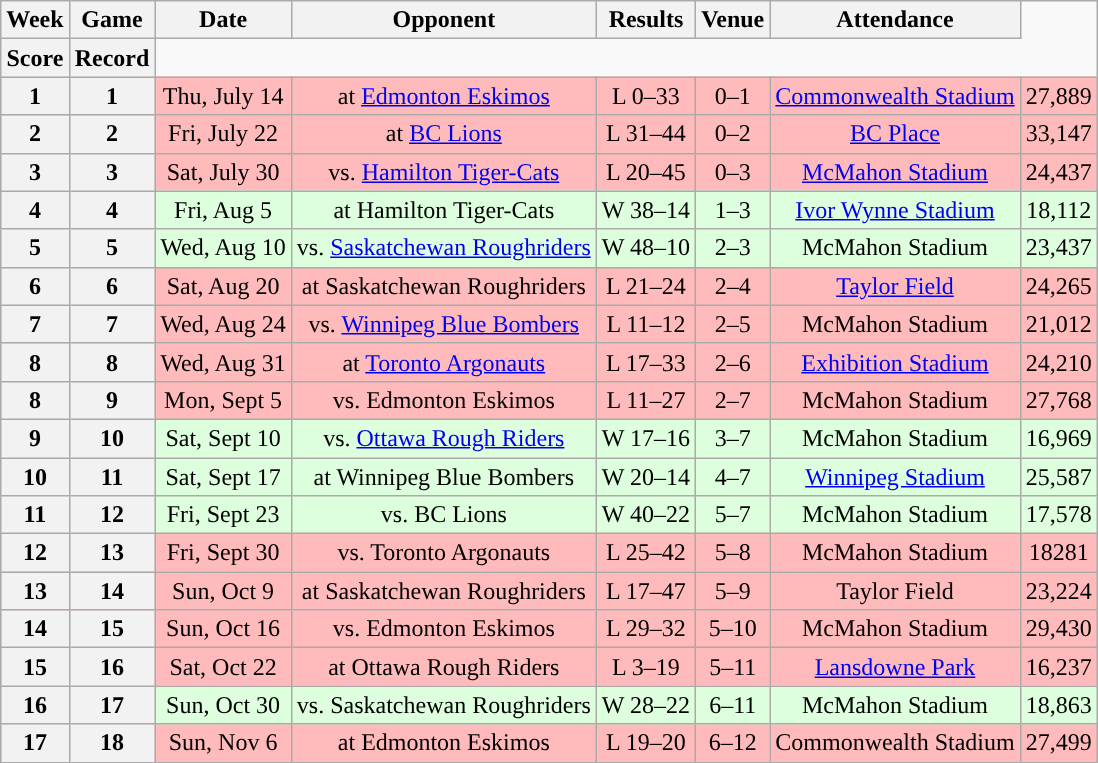<table class="wikitable" style="text-align:center">
<tr>
<th>Week</th>
<th>Game</th>
<th>Date</th>
<th>Opponent</th>
<th>Results</th>
<th>Venue</th>
<th>Attendance</th>
</tr>
<tr>
<th>Score</th>
<th>Record</th>
</tr>
<tr style="background:#ffbbbb">
<th>1</th>
<th>1</th>
<td>Thu, July 14</td>
<td>at <a href='#'>Edmonton Eskimos</a></td>
<td>L 0–33</td>
<td>0–1</td>
<td><a href='#'>Commonwealth Stadium</a></td>
<td>27,889</td>
</tr>
<tr style="background:#ffbbbb">
<th>2</th>
<th>2</th>
<td>Fri, July 22</td>
<td>at <a href='#'>BC Lions</a></td>
<td>L 31–44</td>
<td>0–2</td>
<td><a href='#'>BC Place</a></td>
<td>33,147</td>
</tr>
<tr style="background:#ffbbbb">
<th>3</th>
<th>3</th>
<td>Sat, July 30</td>
<td>vs. <a href='#'>Hamilton Tiger-Cats</a></td>
<td>L 20–45</td>
<td>0–3</td>
<td><a href='#'>McMahon Stadium</a></td>
<td>24,437</td>
</tr>
<tr style="background:#ddffdd">
<th>4</th>
<th>4</th>
<td>Fri, Aug 5</td>
<td>at Hamilton Tiger-Cats</td>
<td>W 38–14</td>
<td>1–3</td>
<td><a href='#'>Ivor Wynne Stadium</a></td>
<td>18,112</td>
</tr>
<tr style="background:#ddffdd">
<th>5</th>
<th>5</th>
<td>Wed, Aug 10</td>
<td>vs. <a href='#'>Saskatchewan Roughriders</a></td>
<td>W 48–10</td>
<td>2–3</td>
<td>McMahon Stadium</td>
<td>23,437</td>
</tr>
<tr style="background:#ffbbbb">
<th>6</th>
<th>6</th>
<td>Sat, Aug 20</td>
<td>at Saskatchewan Roughriders</td>
<td>L 21–24</td>
<td>2–4</td>
<td><a href='#'>Taylor Field</a></td>
<td>24,265</td>
</tr>
<tr style="background:#ffbbbb">
<th>7</th>
<th>7</th>
<td>Wed, Aug 24</td>
<td>vs. <a href='#'>Winnipeg Blue Bombers</a></td>
<td>L 11–12</td>
<td>2–5</td>
<td>McMahon Stadium</td>
<td>21,012</td>
</tr>
<tr style="background:#ffbbbb">
<th>8</th>
<th>8</th>
<td>Wed, Aug 31</td>
<td>at <a href='#'>Toronto Argonauts</a></td>
<td>L 17–33</td>
<td>2–6</td>
<td><a href='#'>Exhibition Stadium</a></td>
<td>24,210</td>
</tr>
<tr style="background:#ffbbbb">
<th>8</th>
<th>9</th>
<td>Mon, Sept 5</td>
<td>vs. Edmonton Eskimos</td>
<td>L 11–27</td>
<td>2–7</td>
<td>McMahon Stadium</td>
<td>27,768</td>
</tr>
<tr style="background:#ddffdd">
<th>9</th>
<th>10</th>
<td>Sat, Sept 10</td>
<td>vs. <a href='#'>Ottawa Rough Riders</a></td>
<td>W 17–16</td>
<td>3–7</td>
<td>McMahon Stadium</td>
<td>16,969</td>
</tr>
<tr style="background:#ddffdd">
<th>10</th>
<th>11</th>
<td>Sat, Sept 17</td>
<td>at Winnipeg Blue Bombers</td>
<td>W 20–14</td>
<td>4–7</td>
<td><a href='#'>Winnipeg Stadium</a></td>
<td>25,587</td>
</tr>
<tr style="background:#ddffdd">
<th>11</th>
<th>12</th>
<td>Fri, Sept 23</td>
<td>vs. BC Lions</td>
<td>W 40–22</td>
<td>5–7</td>
<td>McMahon Stadium</td>
<td>17,578</td>
</tr>
<tr style="background:#ffbbbb">
<th>12</th>
<th>13</th>
<td>Fri, Sept 30</td>
<td>vs. Toronto Argonauts</td>
<td>L 25–42</td>
<td>5–8</td>
<td>McMahon Stadium</td>
<td>18281</td>
</tr>
<tr style="background:#ffbbbb">
<th>13</th>
<th>14</th>
<td>Sun, Oct 9</td>
<td>at Saskatchewan Roughriders</td>
<td>L 17–47</td>
<td>5–9</td>
<td>Taylor Field</td>
<td>23,224</td>
</tr>
<tr style="background:#ffbbbb">
<th>14</th>
<th>15</th>
<td>Sun, Oct 16</td>
<td>vs. Edmonton Eskimos</td>
<td>L 29–32</td>
<td>5–10</td>
<td>McMahon Stadium</td>
<td>29,430</td>
</tr>
<tr style="background:#ffbbbb">
<th>15</th>
<th>16</th>
<td>Sat, Oct 22</td>
<td>at Ottawa Rough Riders</td>
<td>L 3–19</td>
<td>5–11</td>
<td><a href='#'>Lansdowne Park</a></td>
<td>16,237</td>
</tr>
<tr style="background:#ddffdd">
<th>16</th>
<th>17</th>
<td>Sun, Oct 30</td>
<td>vs. Saskatchewan Roughriders</td>
<td>W 28–22</td>
<td>6–11</td>
<td>McMahon Stadium</td>
<td>18,863</td>
</tr>
<tr style="background:#ffbbbb">
<th>17</th>
<th>18</th>
<td>Sun, Nov 6</td>
<td>at Edmonton Eskimos</td>
<td>L 19–20</td>
<td>6–12</td>
<td>Commonwealth Stadium</td>
<td>27,499</td>
</tr>
</table>
